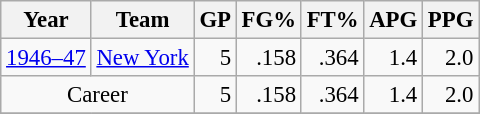<table class="wikitable sortable" style="font-size:95%; text-align:right;">
<tr>
<th>Year</th>
<th>Team</th>
<th>GP</th>
<th>FG%</th>
<th>FT%</th>
<th>APG</th>
<th>PPG</th>
</tr>
<tr>
<td style="text-align:left;"><a href='#'>1946–47</a></td>
<td style="text-align:left;"><a href='#'>New York</a></td>
<td>5</td>
<td>.158</td>
<td>.364</td>
<td>1.4</td>
<td>2.0</td>
</tr>
<tr>
<td style="text-align:center;" colspan="2">Career</td>
<td>5</td>
<td>.158</td>
<td>.364</td>
<td>1.4</td>
<td>2.0</td>
</tr>
<tr>
</tr>
</table>
